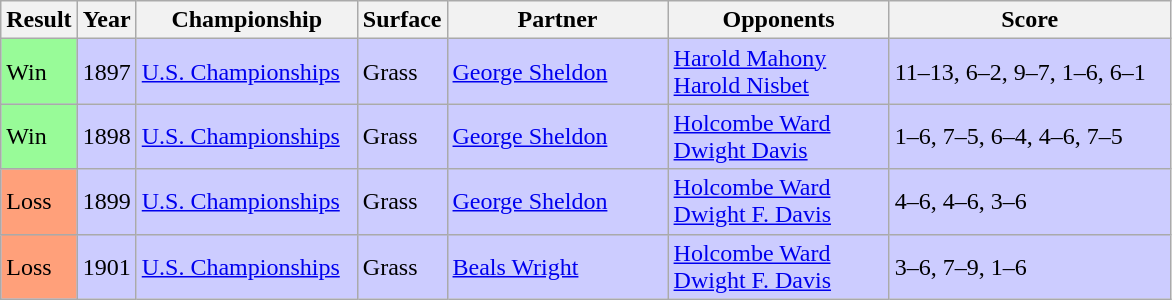<table class="sortable wikitable">
<tr>
<th style="width:40px">Result</th>
<th style="width:30px">Year</th>
<th style="width:140px">Championship</th>
<th style="width:50px">Surface</th>
<th style="width:140px">Partner</th>
<th style="width:140px">Opponents</th>
<th style="width:180px" class="unsortable">Score</th>
</tr>
<tr style="background:#ccf;">
<td style="background:#98fb98;">Win</td>
<td>1897</td>
<td><a href='#'>U.S. Championships</a></td>
<td>Grass</td>
<td> <a href='#'>George Sheldon</a></td>
<td> <a href='#'>Harold Mahony</a> <br>  <a href='#'>Harold Nisbet</a></td>
<td>11–13, 6–2, 9–7, 1–6, 6–1</td>
</tr>
<tr style="background:#ccf;">
<td style="background:#98fb98;">Win</td>
<td>1898</td>
<td><a href='#'>U.S. Championships</a></td>
<td>Grass</td>
<td> <a href='#'>George Sheldon</a></td>
<td> <a href='#'>Holcombe Ward</a> <br>  <a href='#'>Dwight Davis</a></td>
<td>1–6, 7–5, 6–4, 4–6, 7–5</td>
</tr>
<tr style="background:#ccf;">
<td style="background:#ffa07a;">Loss</td>
<td>1899</td>
<td><a href='#'>U.S. Championships</a></td>
<td>Grass</td>
<td> <a href='#'>George Sheldon</a></td>
<td> <a href='#'>Holcombe Ward</a> <br>  <a href='#'>Dwight F. Davis</a></td>
<td>4–6, 4–6, 3–6</td>
</tr>
<tr style="background:#ccf;">
<td style="background:#ffa07a;">Loss</td>
<td>1901</td>
<td><a href='#'>U.S. Championships</a></td>
<td>Grass</td>
<td> <a href='#'>Beals Wright</a></td>
<td> <a href='#'>Holcombe Ward</a> <br>  <a href='#'>Dwight F. Davis</a></td>
<td>3–6, 7–9, 1–6</td>
</tr>
</table>
